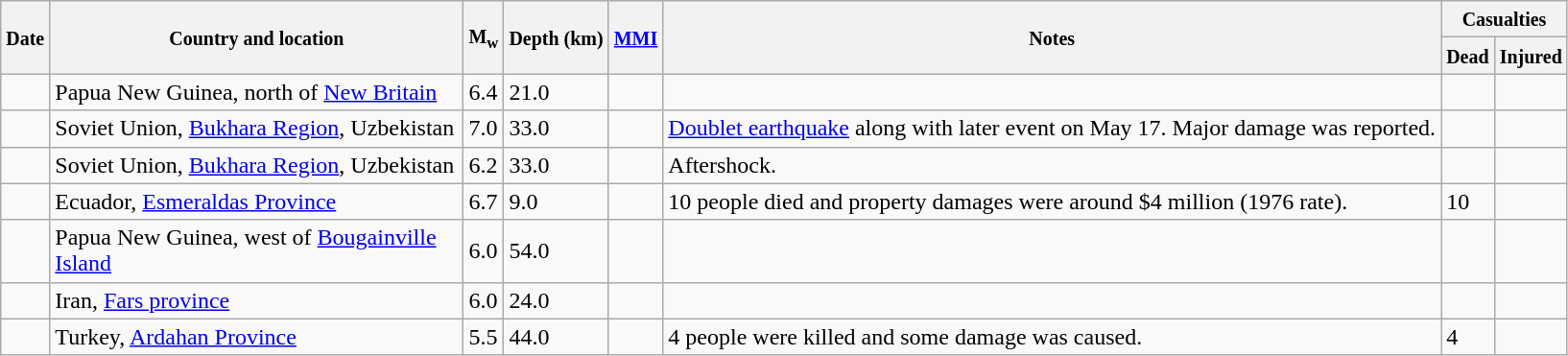<table class="wikitable sortable sort-under" style="border:1px black; margin-left:1em;">
<tr>
<th rowspan="2"><small>Date</small></th>
<th rowspan="2" style="width: 280px"><small>Country and location</small></th>
<th rowspan="2"><small>M<sub>w</sub></small></th>
<th rowspan="2"><small>Depth (km)</small></th>
<th rowspan="2"><small><a href='#'>MMI</a></small></th>
<th rowspan="2" class="unsortable"><small>Notes</small></th>
<th colspan="2"><small>Casualties</small></th>
</tr>
<tr>
<th><small>Dead</small></th>
<th><small>Injured</small></th>
</tr>
<tr>
<td></td>
<td>Papua New Guinea, north of <a href='#'>New Britain</a></td>
<td>6.4</td>
<td>21.0</td>
<td></td>
<td></td>
<td></td>
<td></td>
</tr>
<tr>
<td></td>
<td>Soviet Union, <a href='#'>Bukhara Region</a>, Uzbekistan</td>
<td>7.0</td>
<td>33.0</td>
<td></td>
<td><a href='#'>Doublet earthquake</a> along with later event on May 17. Major damage was reported.</td>
<td></td>
<td></td>
</tr>
<tr>
<td></td>
<td>Soviet Union, <a href='#'>Bukhara Region</a>, Uzbekistan</td>
<td>6.2</td>
<td>33.0</td>
<td></td>
<td>Aftershock.</td>
<td></td>
<td></td>
</tr>
<tr>
<td></td>
<td>Ecuador, <a href='#'>Esmeraldas Province</a></td>
<td>6.7</td>
<td>9.0</td>
<td></td>
<td>10 people died and property damages were around $4 million (1976 rate).</td>
<td>10</td>
<td></td>
</tr>
<tr>
<td></td>
<td>Papua New Guinea, west of <a href='#'>Bougainville Island</a></td>
<td>6.0</td>
<td>54.0</td>
<td></td>
<td></td>
<td></td>
<td></td>
</tr>
<tr>
<td></td>
<td>Iran, <a href='#'>Fars province</a></td>
<td>6.0</td>
<td>24.0</td>
<td></td>
<td></td>
<td></td>
<td></td>
</tr>
<tr>
<td></td>
<td>Turkey, <a href='#'>Ardahan Province</a></td>
<td>5.5</td>
<td>44.0</td>
<td></td>
<td>4 people were killed and some damage was caused.</td>
<td>4</td>
<td></td>
</tr>
</table>
